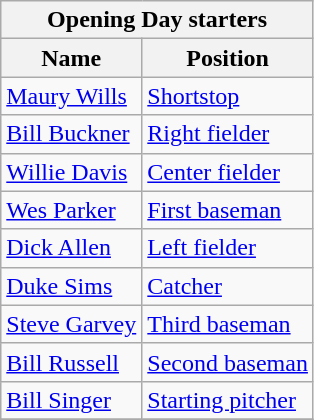<table class="wikitable" style="text-align:left">
<tr>
<th colspan="2">Opening Day starters</th>
</tr>
<tr>
<th>Name</th>
<th>Position</th>
</tr>
<tr>
<td><a href='#'>Maury Wills</a></td>
<td><a href='#'>Shortstop</a></td>
</tr>
<tr>
<td><a href='#'>Bill Buckner</a></td>
<td><a href='#'>Right fielder</a></td>
</tr>
<tr>
<td><a href='#'>Willie Davis</a></td>
<td><a href='#'>Center fielder</a></td>
</tr>
<tr>
<td><a href='#'>Wes Parker</a></td>
<td><a href='#'>First baseman</a></td>
</tr>
<tr>
<td><a href='#'>Dick Allen</a></td>
<td><a href='#'>Left fielder</a></td>
</tr>
<tr>
<td><a href='#'>Duke Sims</a></td>
<td><a href='#'>Catcher</a></td>
</tr>
<tr>
<td><a href='#'>Steve Garvey</a></td>
<td><a href='#'>Third baseman</a></td>
</tr>
<tr>
<td><a href='#'>Bill Russell</a></td>
<td><a href='#'>Second baseman</a></td>
</tr>
<tr>
<td><a href='#'>Bill Singer</a></td>
<td><a href='#'>Starting pitcher</a></td>
</tr>
<tr>
</tr>
</table>
